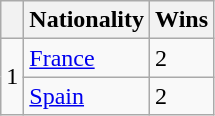<table class="wikitable">
<tr>
<th></th>
<th>Nationality</th>
<th>Wins</th>
</tr>
<tr>
<td rowspan="2">1</td>
<td> <a href='#'>France</a></td>
<td>2</td>
</tr>
<tr>
<td> <a href='#'>Spain</a></td>
<td>2</td>
</tr>
</table>
